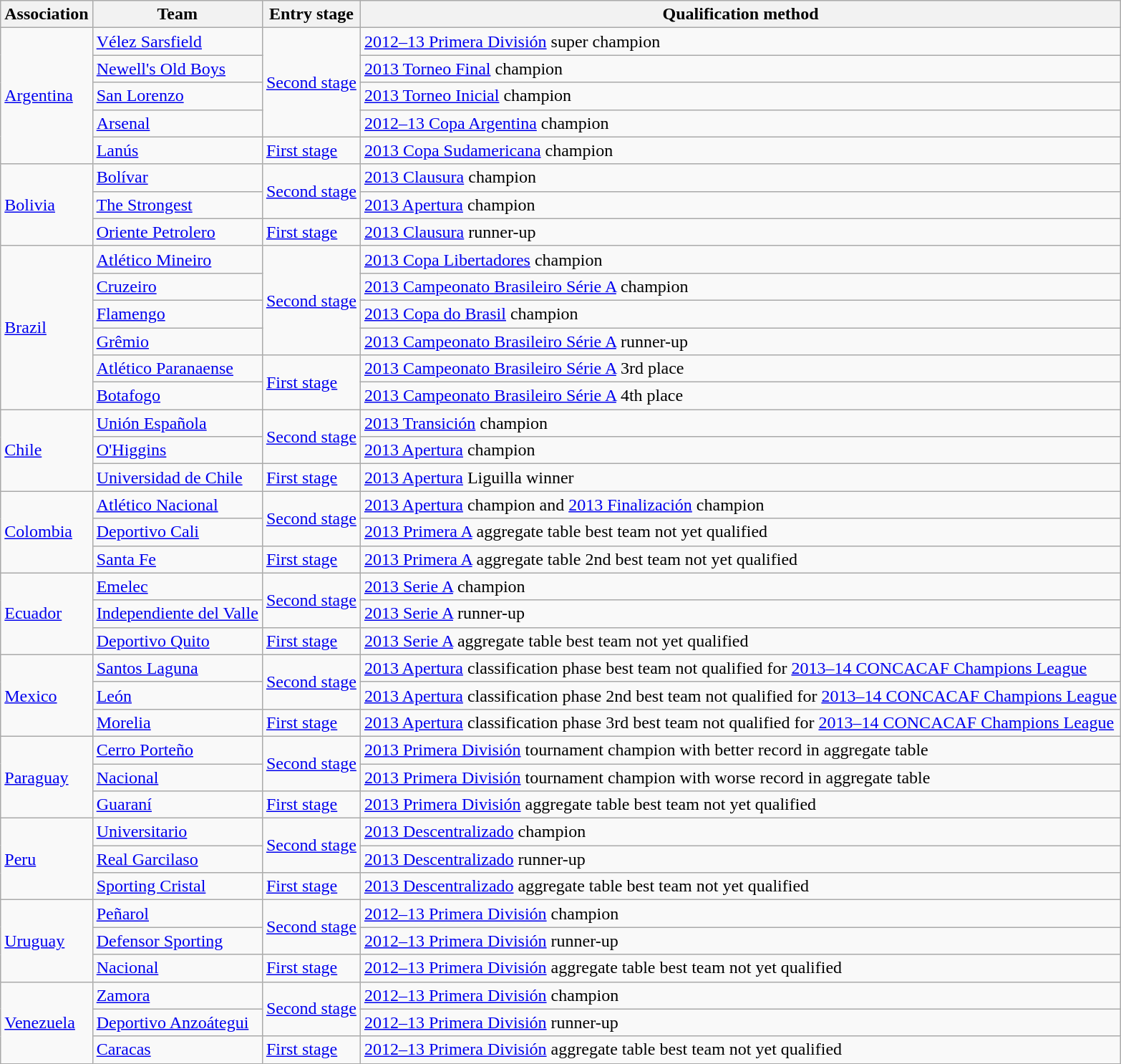<table class="wikitable">
<tr>
<th>Association</th>
<th>Team </th>
<th>Entry stage</th>
<th>Qualification method</th>
</tr>
<tr>
<td rowspan=5> <a href='#'>Argentina</a><br></td>
<td><a href='#'>Vélez Sarsfield</a> </td>
<td rowspan=4><a href='#'>Second stage</a></td>
<td><a href='#'>2012–13 Primera División</a> super champion</td>
</tr>
<tr>
<td><a href='#'>Newell's Old Boys</a> </td>
<td><a href='#'>2013 Torneo Final</a> champion</td>
</tr>
<tr>
<td><a href='#'>San Lorenzo</a> </td>
<td><a href='#'>2013 Torneo Inicial</a> champion</td>
</tr>
<tr>
<td><a href='#'>Arsenal</a> </td>
<td><a href='#'>2012–13 Copa Argentina</a> champion</td>
</tr>
<tr>
<td><a href='#'>Lanús</a> </td>
<td><a href='#'>First stage</a></td>
<td><a href='#'>2013 Copa Sudamericana</a> champion</td>
</tr>
<tr>
<td rowspan=3> <a href='#'>Bolivia</a><br></td>
<td><a href='#'>Bolívar</a> </td>
<td rowspan=2><a href='#'>Second stage</a></td>
<td><a href='#'>2013 Clausura</a> champion</td>
</tr>
<tr>
<td><a href='#'>The Strongest</a> </td>
<td><a href='#'>2013 Apertura</a> champion</td>
</tr>
<tr>
<td><a href='#'>Oriente Petrolero</a> </td>
<td><a href='#'>First stage</a></td>
<td><a href='#'>2013 Clausura</a> runner-up</td>
</tr>
<tr>
<td rowspan=6> <a href='#'>Brazil</a><br></td>
<td><a href='#'>Atlético Mineiro</a> </td>
<td rowspan=4><a href='#'>Second stage</a></td>
<td><a href='#'>2013 Copa Libertadores</a> champion</td>
</tr>
<tr>
<td><a href='#'>Cruzeiro</a> </td>
<td><a href='#'>2013 Campeonato Brasileiro Série A</a> champion</td>
</tr>
<tr>
<td><a href='#'>Flamengo</a> </td>
<td><a href='#'>2013 Copa do Brasil</a> champion</td>
</tr>
<tr>
<td><a href='#'>Grêmio</a> </td>
<td><a href='#'>2013 Campeonato Brasileiro Série A</a> runner-up</td>
</tr>
<tr>
<td><a href='#'>Atlético Paranaense</a> </td>
<td rowspan=2><a href='#'>First stage</a></td>
<td><a href='#'>2013 Campeonato Brasileiro Série A</a> 3rd place</td>
</tr>
<tr>
<td><a href='#'>Botafogo</a> </td>
<td><a href='#'>2013 Campeonato Brasileiro Série A</a> 4th place</td>
</tr>
<tr>
<td rowspan=3> <a href='#'>Chile</a><br></td>
<td><a href='#'>Unión Española</a> </td>
<td rowspan=2><a href='#'>Second stage</a></td>
<td><a href='#'>2013 Transición</a> champion</td>
</tr>
<tr>
<td><a href='#'>O'Higgins</a> </td>
<td><a href='#'>2013 Apertura</a> champion</td>
</tr>
<tr>
<td><a href='#'>Universidad de Chile</a> </td>
<td><a href='#'>First stage</a></td>
<td><a href='#'>2013 Apertura</a> Liguilla winner</td>
</tr>
<tr>
<td rowspan=3> <a href='#'>Colombia</a><br></td>
<td><a href='#'>Atlético Nacional</a> </td>
<td rowspan=2><a href='#'>Second stage</a></td>
<td><a href='#'>2013 Apertura</a> champion and <a href='#'>2013 Finalización</a> champion</td>
</tr>
<tr>
<td><a href='#'>Deportivo Cali</a> </td>
<td><a href='#'>2013 Primera A</a> aggregate table best team not yet qualified</td>
</tr>
<tr>
<td><a href='#'>Santa Fe</a> </td>
<td><a href='#'>First stage</a></td>
<td><a href='#'>2013 Primera A</a> aggregate table 2nd best team not yet qualified</td>
</tr>
<tr>
<td rowspan=3> <a href='#'>Ecuador</a><br></td>
<td><a href='#'>Emelec</a> </td>
<td rowspan=2><a href='#'>Second stage</a></td>
<td><a href='#'>2013 Serie A</a> champion</td>
</tr>
<tr>
<td><a href='#'>Independiente del Valle</a> </td>
<td><a href='#'>2013 Serie A</a> runner-up</td>
</tr>
<tr>
<td><a href='#'>Deportivo Quito</a> </td>
<td><a href='#'>First stage</a></td>
<td><a href='#'>2013 Serie A</a> aggregate table best team not yet qualified</td>
</tr>
<tr>
<td rowspan=3> <a href='#'>Mexico</a><br></td>
<td><a href='#'>Santos Laguna</a> </td>
<td rowspan=2><a href='#'>Second stage</a></td>
<td><a href='#'>2013 Apertura</a> classification phase best team not qualified for <a href='#'>2013–14 CONCACAF Champions League</a></td>
</tr>
<tr>
<td><a href='#'>León</a> </td>
<td><a href='#'>2013 Apertura</a> classification phase 2nd best team not qualified for <a href='#'>2013–14 CONCACAF Champions League</a></td>
</tr>
<tr>
<td><a href='#'>Morelia</a> </td>
<td><a href='#'>First stage</a></td>
<td><a href='#'>2013 Apertura</a> classification phase 3rd best team not qualified for <a href='#'>2013–14 CONCACAF Champions League</a></td>
</tr>
<tr>
<td rowspan=3> <a href='#'>Paraguay</a><br></td>
<td><a href='#'>Cerro Porteño</a> </td>
<td rowspan=2><a href='#'>Second stage</a></td>
<td><a href='#'>2013 Primera División</a> tournament champion with better record in aggregate table</td>
</tr>
<tr>
<td><a href='#'>Nacional</a> </td>
<td><a href='#'>2013 Primera División</a> tournament champion with worse record in aggregate table</td>
</tr>
<tr>
<td><a href='#'>Guaraní</a> </td>
<td><a href='#'>First stage</a></td>
<td><a href='#'>2013 Primera División</a> aggregate table best team not yet qualified</td>
</tr>
<tr>
<td rowspan=3> <a href='#'>Peru</a><br></td>
<td><a href='#'>Universitario</a> </td>
<td rowspan=2><a href='#'>Second stage</a></td>
<td><a href='#'>2013 Descentralizado</a> champion</td>
</tr>
<tr>
<td><a href='#'>Real Garcilaso</a> </td>
<td><a href='#'>2013 Descentralizado</a> runner-up</td>
</tr>
<tr>
<td><a href='#'>Sporting Cristal</a> </td>
<td><a href='#'>First stage</a></td>
<td><a href='#'>2013 Descentralizado</a> aggregate table best team not yet qualified</td>
</tr>
<tr>
<td rowspan=3> <a href='#'>Uruguay</a><br></td>
<td><a href='#'>Peñarol</a> </td>
<td rowspan=2><a href='#'>Second stage</a></td>
<td><a href='#'>2012–13 Primera División</a> champion</td>
</tr>
<tr>
<td><a href='#'>Defensor Sporting</a> </td>
<td><a href='#'>2012–13 Primera División</a> runner-up</td>
</tr>
<tr>
<td><a href='#'>Nacional</a> </td>
<td><a href='#'>First stage</a></td>
<td><a href='#'>2012–13 Primera División</a> aggregate table best team not yet qualified</td>
</tr>
<tr>
<td rowspan=3> <a href='#'>Venezuela</a><br></td>
<td><a href='#'>Zamora</a> </td>
<td rowspan=2><a href='#'>Second stage</a></td>
<td><a href='#'>2012–13 Primera División</a> champion</td>
</tr>
<tr>
<td><a href='#'>Deportivo Anzoátegui</a> </td>
<td><a href='#'>2012–13 Primera División</a> runner-up</td>
</tr>
<tr>
<td><a href='#'>Caracas</a> </td>
<td><a href='#'>First stage</a></td>
<td><a href='#'>2012–13 Primera División</a> aggregate table best team not yet qualified</td>
</tr>
</table>
